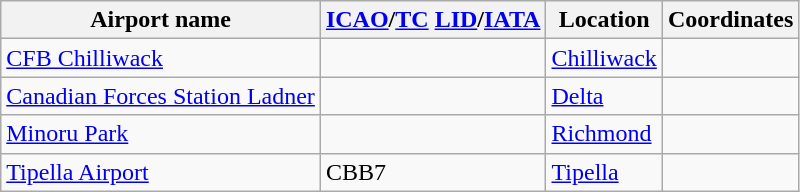<table class="wikitable sortable" style="width:auto;">
<tr>
<th width="*">Airport name</th>
<th width="*"><a href='#'>ICAO</a>/<a href='#'>TC</a> <a href='#'>LID</a>/<a href='#'>IATA</a></th>
<th width="*">Location</th>
<th width="*">Coordinates</th>
</tr>
<tr>
<td><a href='#'>CFB Chilliwack</a></td>
<td></td>
<td><a href='#'>Chilliwack</a></td>
<td></td>
</tr>
<tr>
<td><a href='#'>Canadian Forces Station Ladner</a></td>
<td></td>
<td><a href='#'>Delta</a></td>
<td></td>
</tr>
<tr>
<td><a href='#'>Minoru Park</a></td>
<td></td>
<td><a href='#'>Richmond</a></td>
<td></td>
</tr>
<tr>
<td><a href='#'>Tipella Airport</a></td>
<td>CBB7</td>
<td><a href='#'>Tipella</a></td>
<td></td>
</tr>
</table>
